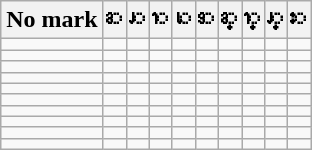<table class="wikitable letters-table">
<tr>
<th>No mark</th>
<th>ၩ</th>
<th>ၪ</th>
<th>ၫ</th>
<th>ၬ</th>
<th>ၭ</th>
<th>ၩ့</th>
<th>ၫ့</th>
<th>ၪ့</th>
<th>း</th>
</tr>
<tr>
<td></td>
<td></td>
<td></td>
<td></td>
<td></td>
<td></td>
<td></td>
<td></td>
<td></td>
<td></td>
</tr>
<tr>
<td></td>
<td></td>
<td></td>
<td></td>
<td></td>
<td></td>
<td></td>
<td></td>
<td></td>
<td></td>
</tr>
<tr>
<td></td>
<td></td>
<td></td>
<td></td>
<td></td>
<td></td>
<td></td>
<td></td>
<td></td>
<td></td>
</tr>
<tr>
<td></td>
<td></td>
<td></td>
<td></td>
<td></td>
<td></td>
<td></td>
<td></td>
<td></td>
<td></td>
</tr>
<tr>
<td></td>
<td></td>
<td></td>
<td></td>
<td></td>
<td></td>
<td></td>
<td></td>
<td></td>
<td></td>
</tr>
<tr>
<td></td>
<td></td>
<td></td>
<td></td>
<td></td>
<td></td>
<td></td>
<td></td>
<td></td>
<td></td>
</tr>
<tr>
<td></td>
<td></td>
<td></td>
<td></td>
<td></td>
<td></td>
<td></td>
<td></td>
<td></td>
<td></td>
</tr>
<tr>
<td></td>
<td></td>
<td></td>
<td></td>
<td></td>
<td></td>
<td></td>
<td></td>
<td></td>
<td></td>
</tr>
<tr>
<td></td>
<td></td>
<td></td>
<td></td>
<td></td>
<td></td>
<td></td>
<td></td>
<td></td>
<td></td>
</tr>
<tr>
<td></td>
<td></td>
<td></td>
<td></td>
<td></td>
<td></td>
<td></td>
<td></td>
<td></td>
<td></td>
</tr>
</table>
